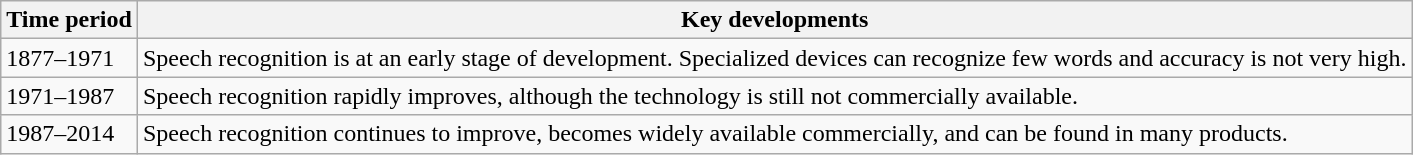<table class="wikitable sortable">
<tr>
<th>Time period</th>
<th>Key developments</th>
</tr>
<tr>
<td>1877–1971</td>
<td>Speech recognition is at an early stage of development.  Specialized devices can recognize few words and accuracy is not very high.</td>
</tr>
<tr>
<td>1971–1987</td>
<td>Speech recognition rapidly improves, although the technology is still not commercially available.</td>
</tr>
<tr>
<td>1987–2014</td>
<td>Speech recognition continues to improve, becomes widely available commercially, and can be found in many products.</td>
</tr>
</table>
